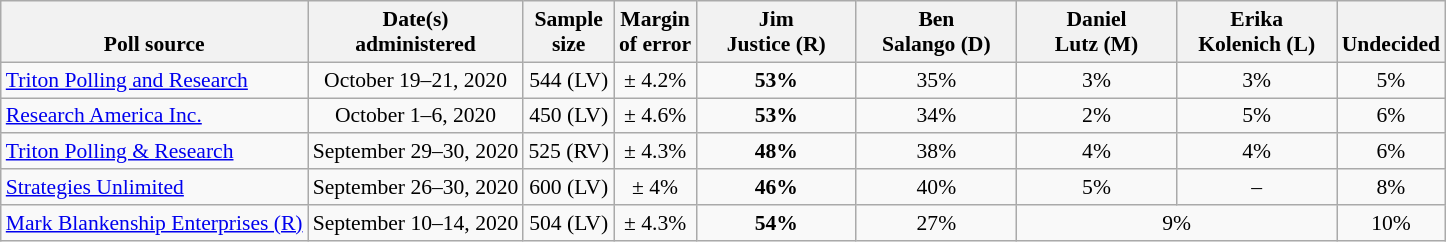<table class="wikitable" style="font-size:90%;text-align:center;">
<tr valign=bottom>
<th>Poll source</th>
<th>Date(s)<br>administered</th>
<th>Sample<br>size</th>
<th>Margin<br>of error</th>
<th style="width:100px;">Jim<br>Justice (R)</th>
<th style="width:100px;">Ben<br>Salango (D)</th>
<th style="width:100px;">Daniel<br>Lutz (M)</th>
<th style="width:100px;">Erika<br>Kolenich (L)</th>
<th>Undecided</th>
</tr>
<tr>
<td style="text-align:left;"><a href='#'>Triton Polling and Research</a></td>
<td>October 19–21, 2020</td>
<td>544 (LV)</td>
<td>± 4.2%</td>
<td><strong>53%</strong></td>
<td>35%</td>
<td>3%</td>
<td>3%</td>
<td>5%</td>
</tr>
<tr>
<td style="text-align:left;"><a href='#'>Research America Inc.</a></td>
<td>October 1–6, 2020</td>
<td>450 (LV)</td>
<td>± 4.6%</td>
<td><strong>53%</strong></td>
<td>34%</td>
<td>2%</td>
<td>5%</td>
<td>6%</td>
</tr>
<tr>
<td style="text-align:left;"><a href='#'>Triton Polling & Research</a></td>
<td>September 29–30, 2020</td>
<td>525 (RV)</td>
<td>± 4.3%</td>
<td><strong>48%</strong></td>
<td>38%</td>
<td>4%</td>
<td>4%</td>
<td>6%</td>
</tr>
<tr>
<td style="text-align:left;"><a href='#'>Strategies Unlimited</a></td>
<td>September 26–30, 2020</td>
<td>600 (LV)</td>
<td>± 4%</td>
<td><strong>46%</strong></td>
<td>40%</td>
<td>5%</td>
<td>–</td>
<td>8%</td>
</tr>
<tr>
<td style="text-align:left;"><a href='#'>Mark Blankenship Enterprises (R)</a></td>
<td>September 10–14, 2020</td>
<td>504 (LV)</td>
<td>± 4.3%</td>
<td><strong>54%</strong></td>
<td>27%</td>
<td colspan="2">9%</td>
<td>10%</td>
</tr>
</table>
